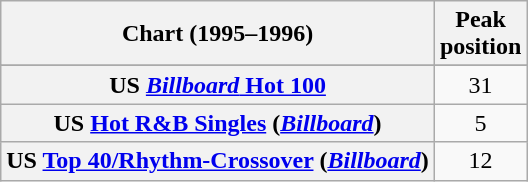<table class="wikitable sortable plainrowheaders" style="text-align:center">
<tr>
<th scope="col">Chart (1995–1996)</th>
<th scope="col">Peak<br>position</th>
</tr>
<tr>
</tr>
<tr>
</tr>
<tr>
<th scope="row">US <a href='#'><em>Billboard</em> Hot 100</a></th>
<td>31</td>
</tr>
<tr>
<th scope="row">US <a href='#'>Hot R&B Singles</a> (<em><a href='#'>Billboard</a></em>)</th>
<td>5</td>
</tr>
<tr>
<th scope="row">US <a href='#'>Top 40/Rhythm-Crossover</a> (<em><a href='#'>Billboard</a></em>)</th>
<td>12</td>
</tr>
</table>
